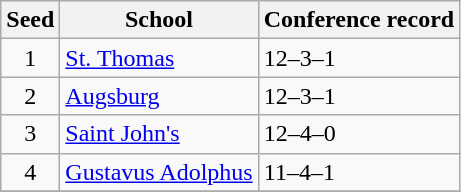<table class="wikitable">
<tr>
<th>Seed</th>
<th>School</th>
<th>Conference record</th>
</tr>
<tr>
<td align=center>1</td>
<td><a href='#'>St. Thomas</a></td>
<td>12–3–1</td>
</tr>
<tr>
<td align=center>2</td>
<td><a href='#'>Augsburg</a></td>
<td>12–3–1</td>
</tr>
<tr>
<td align=center>3</td>
<td><a href='#'>Saint John's</a></td>
<td>12–4–0</td>
</tr>
<tr>
<td align=center>4</td>
<td><a href='#'>Gustavus Adolphus</a></td>
<td>11–4–1</td>
</tr>
<tr>
</tr>
</table>
